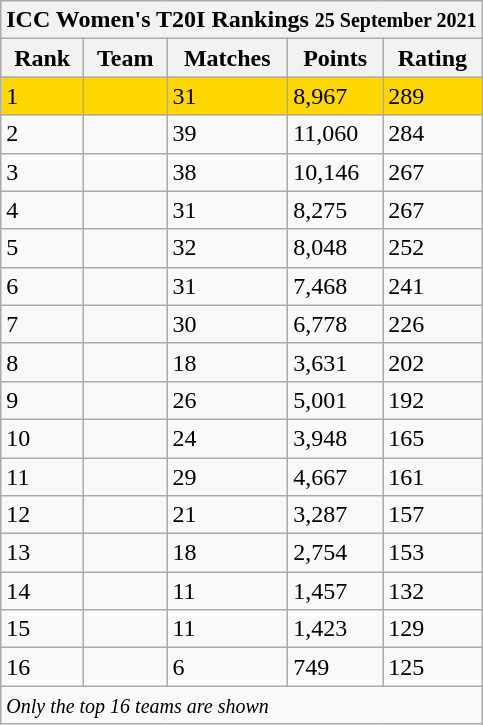<table class="wikitable" stp;">
<tr>
<th colspan="5">ICC Women's T20I Rankings <small>25 September 2021</small></th>
</tr>
<tr>
<th>Rank</th>
<th>Team</th>
<th>Matches</th>
<th>Points</th>
<th>Rating</th>
</tr>
<tr style="background:gold">
<td>1</td>
<td style="text-align:left;"></td>
<td>31</td>
<td>8,967</td>
<td>289</td>
</tr>
<tr>
<td>2</td>
<td style="text-align:left;"></td>
<td>39</td>
<td>11,060</td>
<td>284</td>
</tr>
<tr>
<td>3</td>
<td style="text-align:left;"></td>
<td>38</td>
<td>10,146</td>
<td>267</td>
</tr>
<tr>
<td>4</td>
<td style="text-align:left;"></td>
<td>31</td>
<td>8,275</td>
<td>267</td>
</tr>
<tr>
<td>5</td>
<td style="text-align:left;"></td>
<td>32</td>
<td>8,048</td>
<td>252</td>
</tr>
<tr>
<td>6</td>
<td style="text-align:left;"></td>
<td>31</td>
<td>7,468</td>
<td>241</td>
</tr>
<tr>
<td>7</td>
<td style="text-align:left;"></td>
<td>30</td>
<td>6,778</td>
<td>226</td>
</tr>
<tr>
<td>8</td>
<td style="text-align:left;"></td>
<td>18</td>
<td>3,631</td>
<td>202</td>
</tr>
<tr>
<td>9</td>
<td style="text-align:left;"></td>
<td>26</td>
<td>5,001</td>
<td>192</td>
</tr>
<tr>
<td>10</td>
<td style="text-align:left;"></td>
<td>24</td>
<td>3,948</td>
<td>165</td>
</tr>
<tr>
<td>11</td>
<td style="text-align:left;"></td>
<td>29</td>
<td>4,667</td>
<td>161</td>
</tr>
<tr>
<td>12</td>
<td style="text-align:left;"></td>
<td>21</td>
<td>3,287</td>
<td>157</td>
</tr>
<tr>
<td>13</td>
<td style="text-align:left;"></td>
<td>18</td>
<td>2,754</td>
<td>153</td>
</tr>
<tr>
<td>14</td>
<td style="text-align:left;"></td>
<td>11</td>
<td>1,457</td>
<td>132</td>
</tr>
<tr>
<td>15</td>
<td style="text-align:left;"></td>
<td>11</td>
<td>1,423</td>
<td>129</td>
</tr>
<tr>
<td>16</td>
<td style="text-align:left;"></td>
<td>6</td>
<td>749</td>
<td>125</td>
</tr>
<tr>
<td colspan="5"><small><em>Only the top 16 teams are shown</em></small></td>
</tr>
</table>
